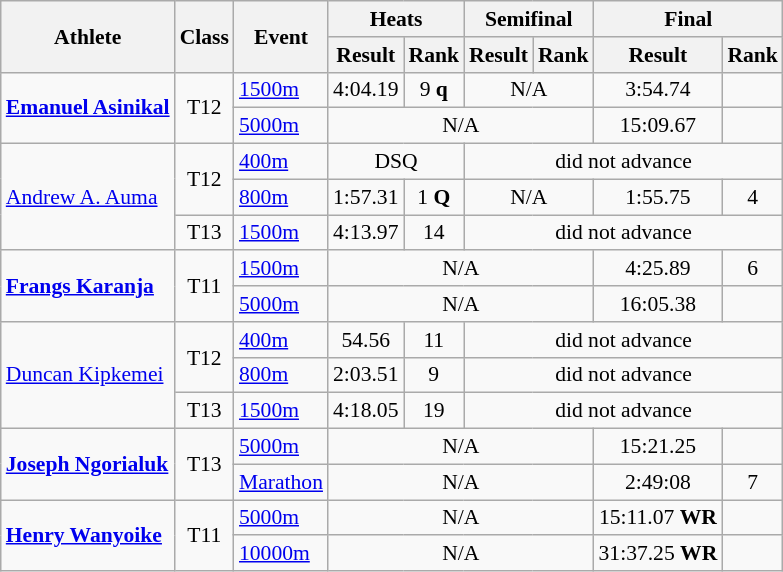<table class=wikitable style="font-size:90%">
<tr>
<th rowspan="2">Athlete</th>
<th rowspan="2">Class</th>
<th rowspan="2">Event</th>
<th colspan="2">Heats</th>
<th colspan="2">Semifinal</th>
<th colspan="2">Final</th>
</tr>
<tr>
<th>Result</th>
<th>Rank</th>
<th>Result</th>
<th>Rank</th>
<th>Result</th>
<th>Rank</th>
</tr>
<tr>
<td rowspan="2"><strong><a href='#'>Emanuel Asinikal</a></strong></td>
<td rowspan="2" style="text-align:center;">T12</td>
<td><a href='#'>1500m</a></td>
<td style="text-align:center;">4:04.19</td>
<td style="text-align:center;">9 <strong>q</strong></td>
<td style="text-align:center;" colspan="2">N/A</td>
<td style="text-align:center;">3:54.74</td>
<td style="text-align:center;"></td>
</tr>
<tr>
<td><a href='#'>5000m</a></td>
<td style="text-align:center;" colspan="4">N/A</td>
<td style="text-align:center;">15:09.67</td>
<td style="text-align:center;"></td>
</tr>
<tr>
<td rowspan="3"><a href='#'>Andrew A. Auma</a></td>
<td rowspan="2" style="text-align:center;">T12</td>
<td><a href='#'>400m</a></td>
<td style="text-align:center;" colspan="2">DSQ</td>
<td style="text-align:center;" colspan="4">did not advance</td>
</tr>
<tr>
<td><a href='#'>800m</a></td>
<td style="text-align:center;">1:57.31</td>
<td style="text-align:center;">1 <strong>Q</strong></td>
<td style="text-align:center;" colspan="2">N/A</td>
<td style="text-align:center;">1:55.75</td>
<td style="text-align:center;">4</td>
</tr>
<tr>
<td style="text-align:center;">T13</td>
<td><a href='#'>1500m</a></td>
<td style="text-align:center;">4:13.97</td>
<td style="text-align:center;">14</td>
<td style="text-align:center;" colspan="4">did not advance</td>
</tr>
<tr>
<td rowspan="2"><strong><a href='#'>Frangs Karanja</a></strong></td>
<td rowspan="2" style="text-align:center;">T11</td>
<td><a href='#'>1500m</a></td>
<td style="text-align:center;" colspan="4">N/A</td>
<td style="text-align:center;">4:25.89</td>
<td style="text-align:center;">6</td>
</tr>
<tr>
<td><a href='#'>5000m</a></td>
<td style="text-align:center;" colspan="4">N/A</td>
<td style="text-align:center;">16:05.38</td>
<td style="text-align:center;"></td>
</tr>
<tr>
<td rowspan="3"><a href='#'>Duncan Kipkemei</a></td>
<td rowspan="2" style="text-align:center;">T12</td>
<td><a href='#'>400m</a></td>
<td style="text-align:center;">54.56</td>
<td style="text-align:center;">11</td>
<td style="text-align:center;" colspan="4">did not advance</td>
</tr>
<tr>
<td><a href='#'>800m</a></td>
<td style="text-align:center;">2:03.51</td>
<td style="text-align:center;">9</td>
<td style="text-align:center;" colspan="4">did not advance</td>
</tr>
<tr>
<td style="text-align:center;">T13</td>
<td><a href='#'>1500m</a></td>
<td style="text-align:center;">4:18.05</td>
<td style="text-align:center;">19</td>
<td style="text-align:center;" colspan="4">did not advance</td>
</tr>
<tr>
<td rowspan="2"><strong><a href='#'>Joseph Ngorialuk</a></strong></td>
<td rowspan="2" style="text-align:center;">T13</td>
<td><a href='#'>5000m</a></td>
<td style="text-align:center;" colspan="4">N/A</td>
<td style="text-align:center;">15:21.25</td>
<td style="text-align:center;"></td>
</tr>
<tr>
<td><a href='#'>Marathon</a></td>
<td style="text-align:center;" colspan="4">N/A</td>
<td style="text-align:center;">2:49:08</td>
<td style="text-align:center;">7</td>
</tr>
<tr>
<td rowspan="2"><strong><a href='#'>Henry Wanyoike</a></strong></td>
<td rowspan="2" style="text-align:center;">T11</td>
<td><a href='#'>5000m</a></td>
<td style="text-align:center;" colspan="4">N/A</td>
<td style="text-align:center;">15:11.07 <strong>WR</strong></td>
<td style="text-align:center;"></td>
</tr>
<tr>
<td><a href='#'>10000m</a></td>
<td style="text-align:center;" colspan="4">N/A</td>
<td style="text-align:center;">31:37.25 <strong>WR</strong></td>
<td style="text-align:center;"></td>
</tr>
</table>
